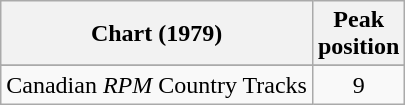<table class="wikitable sortable">
<tr>
<th align="left">Chart (1979)</th>
<th align="center">Peak<br>position</th>
</tr>
<tr>
</tr>
<tr>
<td align="left">Canadian <em>RPM</em> Country Tracks</td>
<td align="center">9</td>
</tr>
</table>
